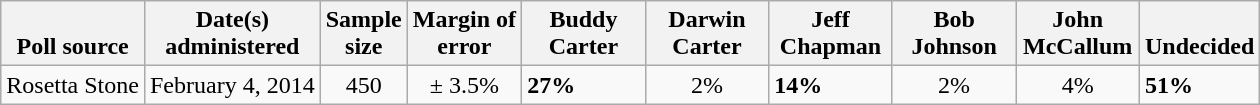<table class="wikitable">
<tr valign= bottom>
<th>Poll source</th>
<th>Date(s)<br>administered</th>
<th>Sample<br>size</th>
<th>Margin of<br>error</th>
<th style="width:75px;">Buddy<br>Carter</th>
<th style="width:75px;">Darwin<br>Carter</th>
<th style="width:75px;">Jeff<br>Chapman</th>
<th style="width:75px;">Bob<br>Johnson</th>
<th style="width:75px;">John<br>McCallum</th>
<th>Undecided</th>
</tr>
<tr>
<td>Rosetta Stone</td>
<td align=center>February 4, 2014</td>
<td align=center>450</td>
<td align=center>± 3.5%</td>
<td><strong>27%</strong></td>
<td align=center>2%</td>
<td><strong>14%</strong></td>
<td align=center>2%</td>
<td align=center>4%</td>
<td><strong>51%</strong></td>
</tr>
</table>
